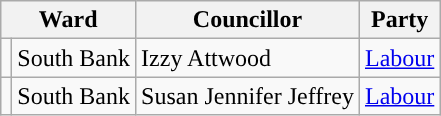<table class="wikitable">
<tr>
<th colspan="2">Ward</th>
<th>Councillor</th>
<th>Party</th>
</tr>
<tr>
<td style="background-color: "></td>
<td>South Bank</td>
<td>Izzy Attwood</td>
<td><a href='#'>Labour</a></td>
</tr>
<tr>
<td style="background-color: "></td>
<td>South Bank</td>
<td>Susan Jennifer Jeffrey</td>
<td><a href='#'>Labour</a></td>
</tr>
</table>
